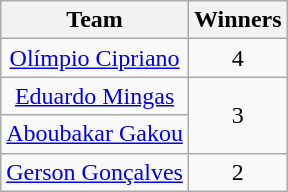<table class="wikitable" style="text-align:center;">
<tr>
<th>Team</th>
<th>Winners</th>
</tr>
<tr>
<td><a href='#'>Olímpio Cipriano</a></td>
<td>4</td>
</tr>
<tr>
<td><a href='#'>Eduardo Mingas</a></td>
<td rowspan="2">3</td>
</tr>
<tr>
<td><a href='#'>Aboubakar Gakou</a></td>
</tr>
<tr>
<td><a href='#'>Gerson Gonçalves</a></td>
<td>2</td>
</tr>
</table>
